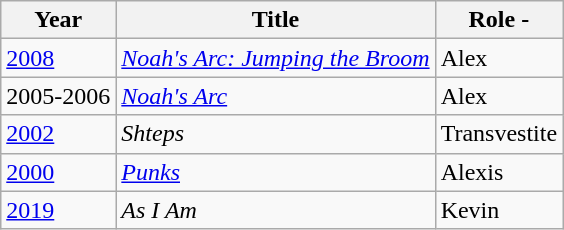<table class="wikitable">
<tr>
<th>Year</th>
<th>Title</th>
<th>Role -</th>
</tr>
<tr>
<td><a href='#'>2008</a></td>
<td><em><a href='#'>Noah's Arc: Jumping the Broom</a></em></td>
<td>Alex</td>
</tr>
<tr>
<td>2005-2006 </td>
<td><em><a href='#'>Noah's Arc</a></em></td>
<td>Alex</td>
</tr>
<tr>
<td><a href='#'>2002</a></td>
<td><em>Shteps</em></td>
<td>Transvestite</td>
</tr>
<tr>
<td><a href='#'>2000</a></td>
<td><em><a href='#'>Punks</a></em></td>
<td>Alexis</td>
</tr>
<tr>
<td><a href='#'>2019</a></td>
<td><em>As I Am</em></td>
<td>Kevin</td>
</tr>
</table>
